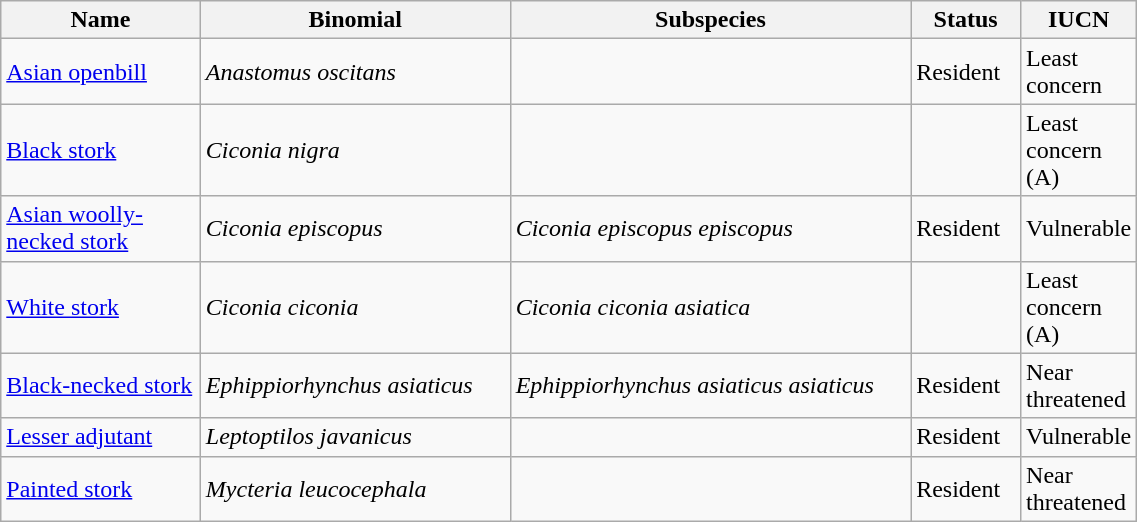<table width=60% class="wikitable">
<tr>
<th width=20%>Name</th>
<th width=30%>Binomial</th>
<th width=40%>Subspecies</th>
<th width=30%>Status</th>
<th width=30%>IUCN</th>
</tr>
<tr>
<td><a href='#'>Asian openbill</a><br></td>
<td><em>Anastomus oscitans</em></td>
<td></td>
<td>Resident</td>
<td>Least concern</td>
</tr>
<tr>
<td><a href='#'>Black stork</a><br></td>
<td><em>Ciconia nigra</em></td>
<td></td>
<td></td>
<td>Least concern<br>(A)</td>
</tr>
<tr>
<td><a href='#'>Asian woolly-necked stork</a><br></td>
<td><em>Ciconia episcopus</em></td>
<td><em>Ciconia episcopus episcopus</em></td>
<td>Resident</td>
<td>Vulnerable</td>
</tr>
<tr>
<td><a href='#'>White stork</a><br></td>
<td><em>Ciconia ciconia</em></td>
<td><em>Ciconia ciconia asiatica</em></td>
<td></td>
<td>Least concern<br>(A)</td>
</tr>
<tr>
<td><a href='#'>Black-necked stork</a><br></td>
<td><em>Ephippiorhynchus asiaticus</em></td>
<td><em>Ephippiorhynchus asiaticus asiaticus</em></td>
<td>Resident</td>
<td>Near threatened</td>
</tr>
<tr>
<td><a href='#'>Lesser adjutant</a><br></td>
<td><em>Leptoptilos javanicus</em></td>
<td></td>
<td>Resident</td>
<td>Vulnerable</td>
</tr>
<tr>
<td><a href='#'>Painted stork</a><br></td>
<td><em>Mycteria leucocephala</em></td>
<td></td>
<td>Resident</td>
<td>Near threatened</td>
</tr>
</table>
